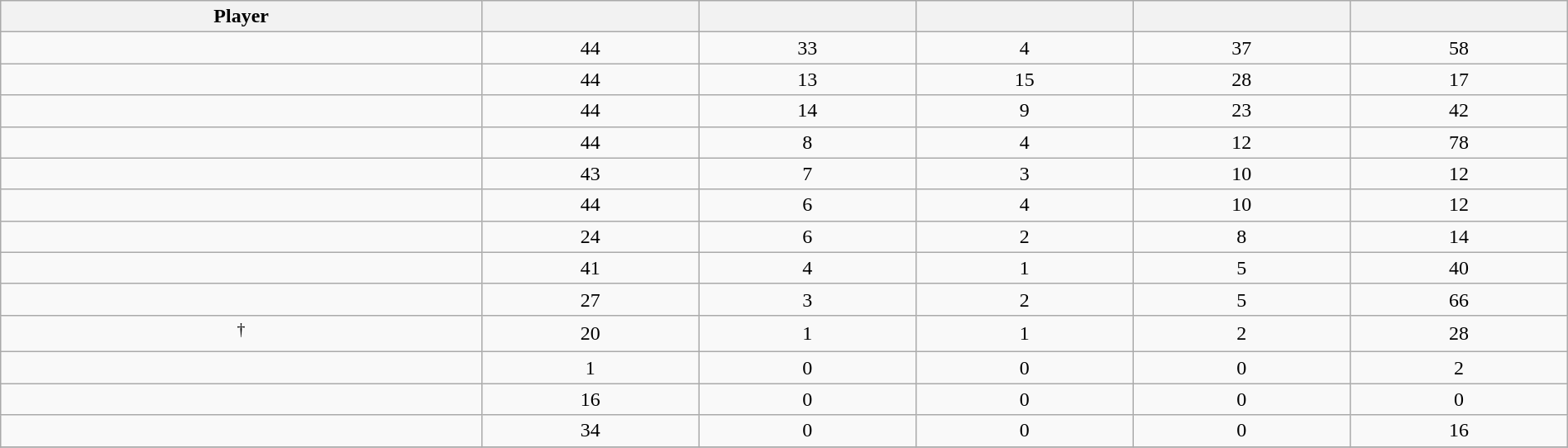<table class="wikitable sortable" style="width:100%;">
<tr align=center>
<th>Player</th>
<th></th>
<th></th>
<th></th>
<th></th>
<th></th>
</tr>
<tr align=center>
<td></td>
<td>44</td>
<td>33</td>
<td>4</td>
<td>37</td>
<td>58</td>
</tr>
<tr align=center>
<td></td>
<td>44</td>
<td>13</td>
<td>15</td>
<td>28</td>
<td>17</td>
</tr>
<tr align=center>
<td></td>
<td>44</td>
<td>14</td>
<td>9</td>
<td>23</td>
<td>42</td>
</tr>
<tr align=center>
<td></td>
<td>44</td>
<td>8</td>
<td>4</td>
<td>12</td>
<td>78</td>
</tr>
<tr align=center>
<td></td>
<td>43</td>
<td>7</td>
<td>3</td>
<td>10</td>
<td>12</td>
</tr>
<tr align=center>
<td></td>
<td>44</td>
<td>6</td>
<td>4</td>
<td>10</td>
<td>12</td>
</tr>
<tr align=center>
<td></td>
<td>24</td>
<td>6</td>
<td>2</td>
<td>8</td>
<td>14</td>
</tr>
<tr align=center>
<td></td>
<td>41</td>
<td>4</td>
<td>1</td>
<td>5</td>
<td>40</td>
</tr>
<tr align=center>
<td></td>
<td>27</td>
<td>3</td>
<td>2</td>
<td>5</td>
<td>66</td>
</tr>
<tr align=center>
<td><sup>†</sup></td>
<td>20</td>
<td>1</td>
<td>1</td>
<td>2</td>
<td>28</td>
</tr>
<tr align=center>
<td></td>
<td>1</td>
<td>0</td>
<td>0</td>
<td>0</td>
<td>2</td>
</tr>
<tr align=center>
<td></td>
<td>16</td>
<td>0</td>
<td>0</td>
<td>0</td>
<td>0</td>
</tr>
<tr align=center>
<td></td>
<td>34</td>
<td>0</td>
<td>0</td>
<td>0</td>
<td>16</td>
</tr>
<tr>
</tr>
</table>
